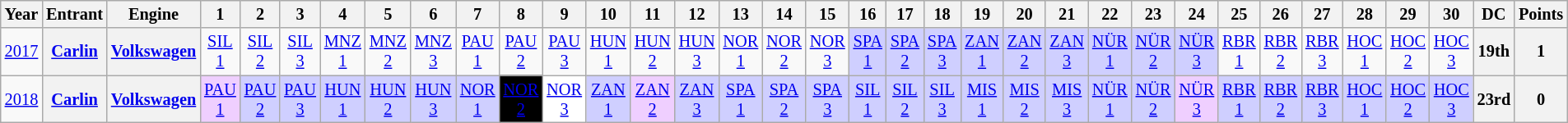<table class="wikitable" style="text-align:center; font-size:85%">
<tr>
<th>Year</th>
<th>Entrant</th>
<th>Engine</th>
<th>1</th>
<th>2</th>
<th>3</th>
<th>4</th>
<th>5</th>
<th>6</th>
<th>7</th>
<th>8</th>
<th>9</th>
<th>10</th>
<th>11</th>
<th>12</th>
<th>13</th>
<th>14</th>
<th>15</th>
<th>16</th>
<th>17</th>
<th>18</th>
<th>19</th>
<th>20</th>
<th>21</th>
<th>22</th>
<th>23</th>
<th>24</th>
<th>25</th>
<th>26</th>
<th>27</th>
<th>28</th>
<th>29</th>
<th>30</th>
<th>DC</th>
<th>Points</th>
</tr>
<tr>
<td><a href='#'>2017</a></td>
<th><a href='#'>Carlin</a></th>
<th><a href='#'>Volkswagen</a></th>
<td style="background:#;"><a href='#'>SIL<br>1</a></td>
<td style="background:#;"><a href='#'>SIL<br>2</a></td>
<td style="background:#;"><a href='#'>SIL<br>3</a></td>
<td style="background:#;"><a href='#'>MNZ<br>1</a></td>
<td style="background:#;"><a href='#'>MNZ<br>2</a></td>
<td style="background:#;"><a href='#'>MNZ<br>3</a></td>
<td style="background:#;"><a href='#'>PAU<br>1</a></td>
<td style="background:#;"><a href='#'>PAU<br>2</a></td>
<td style="background:#;"><a href='#'>PAU<br>3</a></td>
<td style="background:#;"><a href='#'>HUN<br>1</a></td>
<td style="background:#;"><a href='#'>HUN<br>2</a></td>
<td style="background:#;"><a href='#'>HUN<br>3</a></td>
<td style="background:#;"><a href='#'>NOR<br>1</a></td>
<td style="background:#;"><a href='#'>NOR<br>2</a></td>
<td style="background:#;"><a href='#'>NOR<br>3</a></td>
<td style="background:#CFCFFF;"><a href='#'>SPA<br>1</a><br></td>
<td style="background:#CFCFFF;"><a href='#'>SPA<br>2</a><br></td>
<td style="background:#CFCFFF;"><a href='#'>SPA<br>3</a><br></td>
<td style="background:#CFCFFF;"><a href='#'>ZAN<br>1</a><br></td>
<td style="background:#CFCFFF;"><a href='#'>ZAN<br>2</a><br></td>
<td style="background:#CFCFFF;"><a href='#'>ZAN<br>3</a><br></td>
<td style="background:#CFCFFF;"><a href='#'>NÜR<br>1</a><br></td>
<td style="background:#CFCFFF;"><a href='#'>NÜR<br>2</a><br></td>
<td style="background:#CFCFFF;"><a href='#'>NÜR<br>3</a><br></td>
<td style="background:#;"><a href='#'>RBR<br>1</a></td>
<td style="background:#;"><a href='#'>RBR<br>2</a></td>
<td style="background:#;"><a href='#'>RBR<br>3</a></td>
<td style="background:#;"><a href='#'>HOC<br>1</a></td>
<td style="background:#;"><a href='#'>HOC<br>2</a></td>
<td style="background:#;"><a href='#'>HOC<br>3</a></td>
<th>19th</th>
<th>1</th>
</tr>
<tr>
<td><a href='#'>2018</a></td>
<th><a href='#'>Carlin</a></th>
<th><a href='#'>Volkswagen</a></th>
<td style="background:#EFCFFF;"><a href='#'>PAU<br>1</a><br></td>
<td style="background:#CFCFFF;"><a href='#'>PAU<br>2</a><br></td>
<td style="background:#CFCFFF;"><a href='#'>PAU<br>3</a><br></td>
<td style="background:#CFCFFF;"><a href='#'>HUN<br>1</a><br></td>
<td style="background:#CFCFFF;"><a href='#'>HUN<br>2</a><br></td>
<td style="background:#CFCFFF;"><a href='#'>HUN<br>3</a><br></td>
<td style="background:#CFCFFF;"><a href='#'>NOR<br>1</a><br></td>
<td style="background:#000000;color:white"><a href='#'><span>NOR<br>2</span></a><br></td>
<td style="background:#FFFFFF;"><a href='#'>NOR<br>3</a><br></td>
<td style="background:#CFCFFF;"><a href='#'>ZAN<br>1</a><br></td>
<td style="background:#EFCFFF;"><a href='#'>ZAN<br>2</a><br></td>
<td style="background:#CFCFFF;"><a href='#'>ZAN<br>3</a><br></td>
<td style="background:#CFCFFF;"><a href='#'>SPA<br>1</a><br></td>
<td style="background:#CFCFFF;"><a href='#'>SPA<br>2</a><br></td>
<td style="background:#CFCFFF;"><a href='#'>SPA<br>3</a><br></td>
<td style="background:#CFCFFF;"><a href='#'>SIL<br>1</a><br></td>
<td style="background:#CFCFFF;"><a href='#'>SIL<br>2</a><br></td>
<td style="background:#CFCFFF;"><a href='#'>SIL<br>3</a><br></td>
<td style="background:#CFCFFF;"><a href='#'>MIS<br>1</a><br></td>
<td style="background:#CFCFFF;"><a href='#'>MIS<br>2</a><br></td>
<td style="background:#CFCFFF;"><a href='#'>MIS<br>3</a><br></td>
<td style="background:#CFCFFF;"><a href='#'>NÜR<br>1</a><br></td>
<td style="background:#CFCFFF;"><a href='#'>NÜR<br>2</a><br></td>
<td style="background:#EFCFFF;"><a href='#'>NÜR<br>3</a><br></td>
<td style="background:#CFCFFF;"><a href='#'>RBR<br>1</a><br></td>
<td style="background:#CFCFFF;"><a href='#'>RBR<br>2</a><br></td>
<td style="background:#CFCFFF;"><a href='#'>RBR<br>3</a><br></td>
<td style="background:#CFCFFF;"><a href='#'>HOC<br>1</a><br></td>
<td style="background:#CFCFFF;"><a href='#'>HOC<br>2</a><br></td>
<td style="background:#CFCFFF;"><a href='#'>HOC<br>3</a><br></td>
<th>23rd</th>
<th>0</th>
</tr>
</table>
